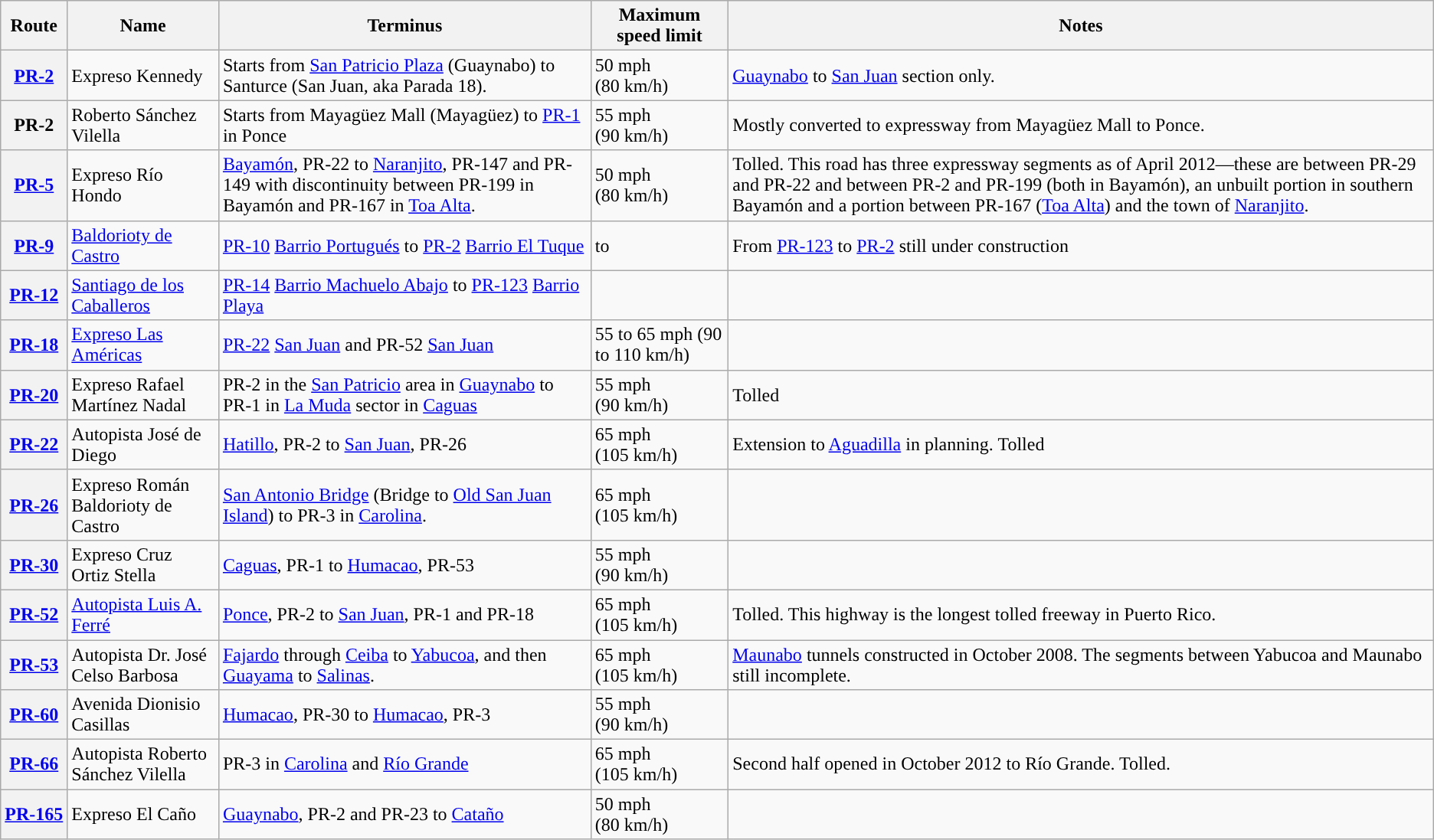<table class="wikitable">
<tr style="background: #efefef;">
<th scope="col">Route</th>
<th scope="col">Name</th>
<th scope="col">Terminus</th>
<th scope="col">Maximum speed limit</th>
<th scope="col">Notes</th>
</tr>
<tr>
<th scope="row" style="white-space: nowrap;"><a href='#'>PR-2</a></th>
<td>Expreso Kennedy</td>
<td>Starts from <a href='#'>San Patricio Plaza</a> (Guaynabo) to Santurce (San Juan, aka Parada 18).</td>
<td>50 mph (80 km/h)</td>
<td><a href='#'>Guaynabo</a> to <a href='#'>San Juan</a> section only.</td>
</tr>
<tr>
<th scope="row" style="white-space: nowrap;">PR-2</th>
<td>Roberto Sánchez Vilella</td>
<td>Starts from Mayagüez Mall (Mayagüez) to <a href='#'>PR-1</a> in Ponce</td>
<td>55 mph (90 km/h)</td>
<td>Mostly converted to expressway from Mayagüez Mall to Ponce.</td>
</tr>
<tr>
<th scope="row" style="white-space: nowrap;"><a href='#'>PR-5</a></th>
<td>Expreso Río Hondo</td>
<td><a href='#'>Bayamón</a>, PR-22 to <a href='#'>Naranjito</a>, PR-147 and PR-149 with discontinuity between PR-199 in Bayamón and PR-167 in <a href='#'>Toa Alta</a>.</td>
<td>50 mph (80 km/h)</td>
<td>Tolled. This road has three expressway segments as of April 2012—these are between PR-29 and PR-22 and between PR-2 and PR-199 (both in Bayamón), an unbuilt portion in southern Bayamón and a portion between PR-167 (<a href='#'>Toa Alta</a>) and the town of <a href='#'>Naranjito</a>.</td>
</tr>
<tr>
<th scope="row" style="white-space: nowrap;"><a href='#'>PR-9</a></th>
<td><a href='#'>Baldorioty de Castro</a></td>
<td><a href='#'>PR-10</a> <a href='#'>Barrio Portugués</a> to <a href='#'>PR-2</a> <a href='#'>Barrio El Tuque</a></td>
<td> to </td>
<td>From <a href='#'>PR-123</a> to <a href='#'>PR-2</a> still under construction</td>
</tr>
<tr>
<th scope="row" style="white-space: nowrap;"><a href='#'>PR-12</a></th>
<td><a href='#'>Santiago de los Caballeros</a></td>
<td><a href='#'>PR-14</a> <a href='#'>Barrio Machuelo Abajo</a> to <a href='#'>PR-123</a> <a href='#'>Barrio Playa</a></td>
<td></td>
<td></td>
</tr>
<tr>
<th scope="row" style="white-space: nowrap;"><a href='#'>PR-18</a></th>
<td><a href='#'>Expreso Las Américas</a></td>
<td><a href='#'>PR-22</a> <a href='#'>San Juan</a> and PR-52 <a href='#'>San Juan</a></td>
<td>55 to 65 mph (90 to 110 km/h)</td>
<td></td>
</tr>
<tr>
<th scope="row" style="white-space: nowrap;"><a href='#'>PR-20</a></th>
<td>Expreso Rafael Martínez Nadal</td>
<td>PR-2 in the <a href='#'>San Patricio</a> area in <a href='#'>Guaynabo</a> to PR-1 in <a href='#'>La Muda</a> sector in <a href='#'>Caguas</a></td>
<td>55 mph (90 km/h)</td>
<td>Tolled</td>
</tr>
<tr>
<th scope="row" style="white-space: nowrap;"><a href='#'>PR-22</a></th>
<td>Autopista José de Diego</td>
<td><a href='#'>Hatillo</a>, PR-2 to <a href='#'>San Juan</a>, PR-26</td>
<td>65 mph (105 km/h)</td>
<td>Extension to <a href='#'>Aguadilla</a> in planning. Tolled</td>
</tr>
<tr>
<th scope="row" style="white-space: nowrap;"><a href='#'>PR-26</a></th>
<td>Expreso Román Baldorioty de Castro</td>
<td><a href='#'>San Antonio Bridge</a> (Bridge to <a href='#'>Old San Juan Island</a>) to PR-3 in <a href='#'>Carolina</a>.</td>
<td>65 mph (105 km/h)</td>
<td></td>
</tr>
<tr>
<th scope="row" style="white-space: nowsrap;"><a href='#'>PR-30</a></th>
<td>Expreso Cruz Ortiz Stella</td>
<td><a href='#'>Caguas</a>, PR-1 to <a href='#'>Humacao</a>, PR-53</td>
<td>55 mph (90 km/h)</td>
<td></td>
</tr>
<tr>
<th scope="row" style="white-space: nowrap;"><a href='#'>PR-52</a></th>
<td><a href='#'>Autopista Luis A. Ferré</a></td>
<td><a href='#'>Ponce</a>, PR-2 to <a href='#'>San Juan</a>, PR-1 and PR-18</td>
<td>65 mph (105 km/h)</td>
<td>Tolled. This highway is the longest tolled freeway in Puerto Rico.</td>
</tr>
<tr>
<th scope="row" style="white-space: nowrap;"><a href='#'>PR-53</a></th>
<td>Autopista Dr. José Celso Barbosa</td>
<td><a href='#'>Fajardo</a> through <a href='#'>Ceiba</a> to <a href='#'>Yabucoa</a>, and then <a href='#'>Guayama</a> to <a href='#'>Salinas</a>.</td>
<td>65 mph (105 km/h)</td>
<td><a href='#'>Maunabo</a> tunnels constructed in October 2008. The segments between Yabucoa and Maunabo still incomplete.</td>
</tr>
<tr>
<th scope="row" style="white-space: nowrap;"><a href='#'>PR-60</a></th>
<td>Avenida Dionisio Casillas</td>
<td><a href='#'>Humacao</a>, PR-30 to <a href='#'>Humacao</a>, PR-3</td>
<td>55 mph (90 km/h)</td>
<td></td>
</tr>
<tr>
<th scope="row" style="white-space: nowrap;"><a href='#'>PR-66</a></th>
<td>Autopista Roberto Sánchez Vilella</td>
<td>PR-3 in <a href='#'>Carolina</a> and <a href='#'>Río Grande</a></td>
<td>65 mph (105 km/h)</td>
<td>Second half opened in October 2012 to Río Grande. Tolled.</td>
</tr>
<tr>
<th scope="row" style="white-space: nowrap;"><a href='#'>PR-165</a></th>
<td>Expreso El Caño</td>
<td><a href='#'>Guaynabo</a>, PR-2 and PR-23 to <a href='#'>Cataño</a></td>
<td>50 mph (80 km/h)</td>
<td></td>
</tr>
</table>
